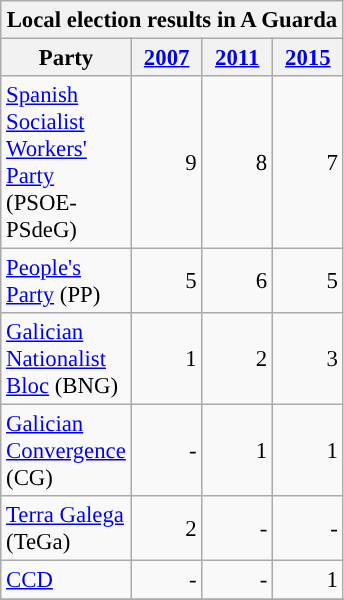<table class="wikitable" style="font-size: 95%;">
<tr>
<th colspan="17">Local election results in A Guarda</th>
</tr>
<tr>
<th style="width: 80px">Party</th>
<th style="width: 40px"><a href='#'>2007</a></th>
<th style="width: 40px"><a href='#'>2011</a></th>
<th style="width: 40px"><a href='#'>2015</a></th>
</tr>
<tr>
<td><a href='#'>Spanish Socialist Workers' Party</a> (PSOE-PSdeG)</td>
<td align="right">9</td>
<td align="right">8</td>
<td align="right">7</td>
</tr>
<tr>
<td><a href='#'>People's Party</a> (PP)</td>
<td align="right">5</td>
<td align="right">6</td>
<td align="right">5</td>
</tr>
<tr>
<td><a href='#'>Galician Nationalist Bloc</a> (BNG)</td>
<td align="right">1</td>
<td align="right">2</td>
<td align="right">3</td>
</tr>
<tr>
<td><a href='#'>Galician Convergence</a> (CG)</td>
<td align="right">-</td>
<td align="right">1</td>
<td align="right">1</td>
</tr>
<tr>
<td><a href='#'>Terra Galega</a> (TeGa)</td>
<td align="right">2</td>
<td align="right">-</td>
<td align="right">-</td>
</tr>
<tr>
<td><a href='#'>CCD</a></td>
<td align="right">-</td>
<td align="right">-</td>
<td align="right">1</td>
</tr>
<tr>
</tr>
<tr style="background-color:#E9E9E9">
</tr>
<tr>
</tr>
</table>
